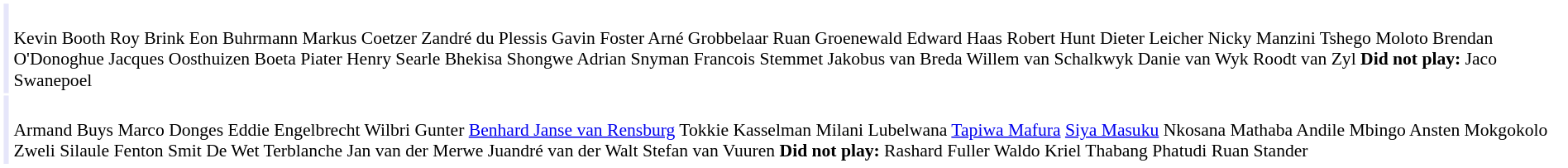<table cellpadding="2" style="border: 1px solid white; font-size:90%;">
<tr>
<td colspan="2" align="right" bgcolor="lavender"></td>
<td align="left"><br>Kevin Booth
 Roy Brink
 Eon Buhrmann
 Markus Coetzer
 Zandré du Plessis
 Gavin Foster
 Arné Grobbelaar
 Ruan Groenewald
 Edward Haas
 Robert Hunt
 Dieter Leicher
 Nicky Manzini
 Tshego Moloto
 Brendan O'Donoghue
 Jacques Oosthuizen
 Boeta Piater
 Henry Searle
 Bhekisa Shongwe
 Adrian Snyman
 Francois Stemmet
 Jakobus van Breda
 Willem van Schalkwyk
 Danie van Wyk
 Roodt van Zyl
 <strong>Did not play:</strong>
 Jaco Swanepoel</td>
</tr>
<tr>
<td colspan="2" align="right" bgcolor="lavender"></td>
<td align="left"><br>Armand Buys
 Marco Donges
 Eddie Engelbrecht
 Wilbri Gunter
 <a href='#'>Benhard Janse van Rensburg</a>
 Tokkie Kasselman
 Milani Lubelwana
 <a href='#'>Tapiwa Mafura</a>
 <a href='#'>Siya Masuku</a>
 Nkosana Mathaba
 Andile Mbingo
 Ansten Mokgokolo
 Zweli Silaule
 Fenton Smit
 De Wet Terblanche
 Jan van der Merwe
 Juandré van der Walt
 Stefan van Vuuren
 <strong>Did not play:</strong>
 Rashard Fuller
 Waldo Kriel
 Thabang Phatudi
 Ruan Stander</td>
</tr>
</table>
